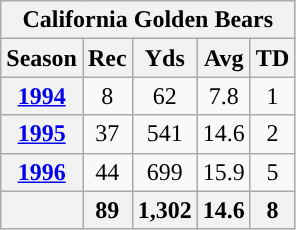<table class="wikitable" style="text-align:center;">
<tr>
<th colspan=6>California Golden Bears</th>
</tr>
<tr>
<th>Season</th>
<th>Rec</th>
<th>Yds</th>
<th>Avg</th>
<th>TD</th>
</tr>
<tr>
<th><a href='#'>1994</a></th>
<td>8</td>
<td>62</td>
<td>7.8</td>
<td>1</td>
</tr>
<tr>
<th><a href='#'>1995</a></th>
<td>37</td>
<td>541</td>
<td>14.6</td>
<td>2</td>
</tr>
<tr>
<th><a href='#'>1996</a></th>
<td>44</td>
<td>699</td>
<td>15.9</td>
<td>5</td>
</tr>
<tr>
<th></th>
<th>89</th>
<th>1,302</th>
<th>14.6</th>
<th>8</th>
</tr>
</table>
